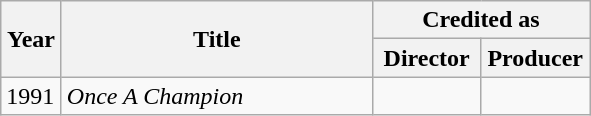<table class="wikitable" style="white-space:nowrap">
<tr>
<th rowspan="2" style="width:33px;">Year</th>
<th rowspan="2" style="width:200px;">Title</th>
<th colspan="3">Credited as</th>
</tr>
<tr>
<th width="65">Director</th>
<th width="65">Producer</th>
</tr>
<tr>
<td>1991</td>
<td><em>Once A Champion</em></td>
<td></td>
<td></td>
</tr>
</table>
